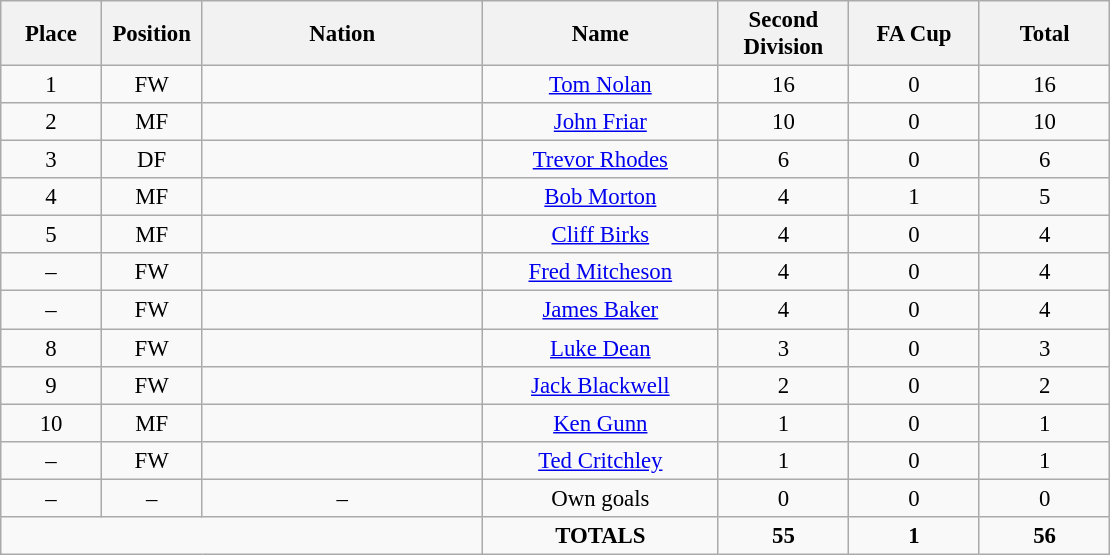<table class="wikitable" style="font-size: 95%; text-align: center;">
<tr>
<th width=60>Place</th>
<th width=60>Position</th>
<th width=180>Nation</th>
<th width=150>Name</th>
<th width=80>Second Division</th>
<th width=80>FA Cup</th>
<th width=80>Total</th>
</tr>
<tr>
<td>1</td>
<td>FW</td>
<td></td>
<td><a href='#'>Tom Nolan</a></td>
<td>16</td>
<td>0</td>
<td>16</td>
</tr>
<tr>
<td>2</td>
<td>MF</td>
<td></td>
<td><a href='#'>John Friar</a></td>
<td>10</td>
<td>0</td>
<td>10</td>
</tr>
<tr>
<td>3</td>
<td>DF</td>
<td></td>
<td><a href='#'>Trevor Rhodes</a></td>
<td>6</td>
<td>0</td>
<td>6</td>
</tr>
<tr>
<td>4</td>
<td>MF</td>
<td></td>
<td><a href='#'>Bob Morton</a></td>
<td>4</td>
<td>1</td>
<td>5</td>
</tr>
<tr>
<td>5</td>
<td>MF</td>
<td></td>
<td><a href='#'>Cliff Birks</a></td>
<td>4</td>
<td>0</td>
<td>4</td>
</tr>
<tr>
<td>–</td>
<td>FW</td>
<td></td>
<td><a href='#'>Fred Mitcheson</a></td>
<td>4</td>
<td>0</td>
<td>4</td>
</tr>
<tr>
<td>–</td>
<td>FW</td>
<td></td>
<td><a href='#'>James Baker</a></td>
<td>4</td>
<td>0</td>
<td>4</td>
</tr>
<tr>
<td>8</td>
<td>FW</td>
<td></td>
<td><a href='#'>Luke Dean</a></td>
<td>3</td>
<td>0</td>
<td>3</td>
</tr>
<tr>
<td>9</td>
<td>FW</td>
<td></td>
<td><a href='#'>Jack Blackwell</a></td>
<td>2</td>
<td>0</td>
<td>2</td>
</tr>
<tr>
<td>10</td>
<td>MF</td>
<td></td>
<td><a href='#'>Ken Gunn</a></td>
<td>1</td>
<td>0</td>
<td>1</td>
</tr>
<tr>
<td>–</td>
<td>FW</td>
<td></td>
<td><a href='#'>Ted Critchley</a></td>
<td>1</td>
<td>0</td>
<td>1</td>
</tr>
<tr>
<td>–</td>
<td>–</td>
<td>–</td>
<td>Own goals</td>
<td>0</td>
<td>0</td>
<td>0</td>
</tr>
<tr>
<td colspan="3"></td>
<td><strong>TOTALS</strong></td>
<td><strong>55</strong></td>
<td><strong>1</strong></td>
<td><strong>56</strong></td>
</tr>
</table>
